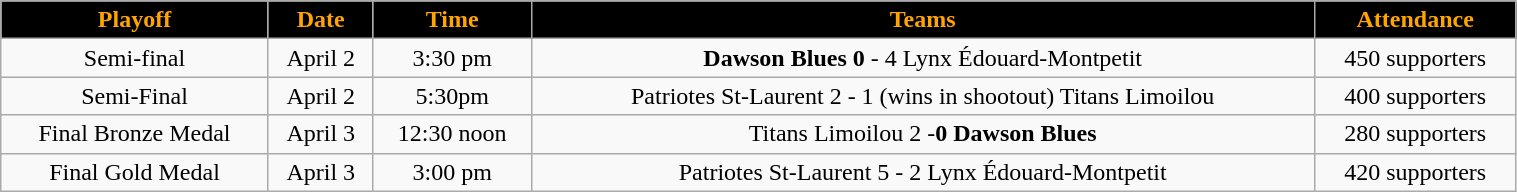<table class="wikitable" width="80%">
<tr align="center"  style="background:black;color:orange;">
<td><strong>Playoff</strong></td>
<td><strong>Date</strong></td>
<td><strong>Time</strong></td>
<td><strong>Teams</strong></td>
<td><strong>Attendance</strong></td>
</tr>
<tr align="center" bgcolor="">
<td>Semi-final</td>
<td>April 2</td>
<td>3:30 pm</td>
<td><strong>Dawson Blues 0</strong> - 4 Lynx Édouard-Montpetit</td>
<td>450 supporters</td>
</tr>
<tr align="center" bgcolor="">
<td>Semi-Final</td>
<td>April 2</td>
<td>5:30pm</td>
<td>Patriotes St-Laurent 2 - 1 (wins in shootout) Titans Limoilou</td>
<td>400 supporters</td>
</tr>
<tr align="center" bgcolor="">
<td>Final Bronze Medal  </td>
<td>April 3</td>
<td>12:30 noon</td>
<td>Titans Limoilou 2 -<strong>0 Dawson Blues </strong></td>
<td>280 supporters</td>
</tr>
<tr align="center" bgcolor="">
<td>Final Gold Medal </td>
<td>April 3</td>
<td>3:00 pm</td>
<td>Patriotes St-Laurent 5 - 2 Lynx Édouard-Montpetit</td>
<td>420 supporters</td>
</tr>
</table>
